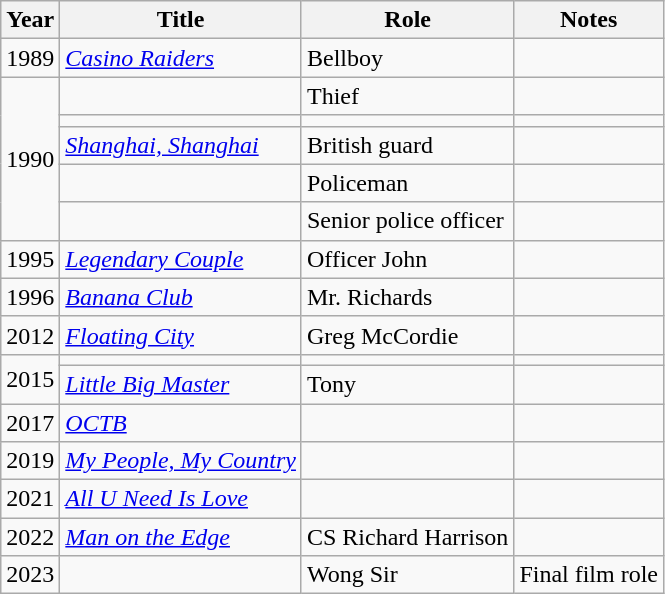<table class="wikitable">
<tr>
<th>Year</th>
<th>Title</th>
<th>Role</th>
<th>Notes</th>
</tr>
<tr>
<td>1989</td>
<td><em><a href='#'>Casino Raiders</a></em></td>
<td>Bellboy</td>
<td></td>
</tr>
<tr>
<td rowspan="5">1990</td>
<td><em></em></td>
<td>Thief</td>
<td></td>
</tr>
<tr>
<td><em></em></td>
<td></td>
<td></td>
</tr>
<tr>
<td><em><a href='#'>Shanghai, Shanghai</a></em></td>
<td>British guard</td>
<td></td>
</tr>
<tr>
<td><em></em></td>
<td>Policeman</td>
<td></td>
</tr>
<tr>
<td><em></em></td>
<td>Senior police officer</td>
<td></td>
</tr>
<tr>
<td>1995</td>
<td><em><a href='#'>Legendary Couple</a></em></td>
<td>Officer John</td>
<td></td>
</tr>
<tr>
<td>1996</td>
<td><em><a href='#'>Banana Club</a></em></td>
<td>Mr. Richards</td>
<td></td>
</tr>
<tr>
<td>2012</td>
<td><em><a href='#'>Floating City</a></em></td>
<td>Greg McCordie</td>
<td></td>
</tr>
<tr>
<td rowspan="2">2015</td>
<td><em></em></td>
<td></td>
<td></td>
</tr>
<tr>
<td><em><a href='#'>Little Big Master</a></em></td>
<td>Tony</td>
<td></td>
</tr>
<tr>
<td>2017</td>
<td><em><a href='#'>OCTB</a></em></td>
<td></td>
<td></td>
</tr>
<tr>
<td>2019</td>
<td><em><a href='#'>My People, My Country</a></em></td>
<td></td>
<td></td>
</tr>
<tr>
<td>2021</td>
<td><em><a href='#'>All U Need Is Love</a></em></td>
<td></td>
<td></td>
</tr>
<tr>
<td>2022</td>
<td><em><a href='#'>Man on the Edge</a></em></td>
<td>CS Richard Harrison</td>
<td></td>
</tr>
<tr>
<td>2023</td>
<td><em></em></td>
<td>Wong Sir</td>
<td>Final film role</td>
</tr>
</table>
